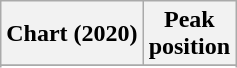<table class="wikitable sortable plainrowheaders" style="text-align:center">
<tr>
<th scope="col">Chart (2020)</th>
<th scope="col">Peak<br>position</th>
</tr>
<tr>
</tr>
<tr>
</tr>
</table>
